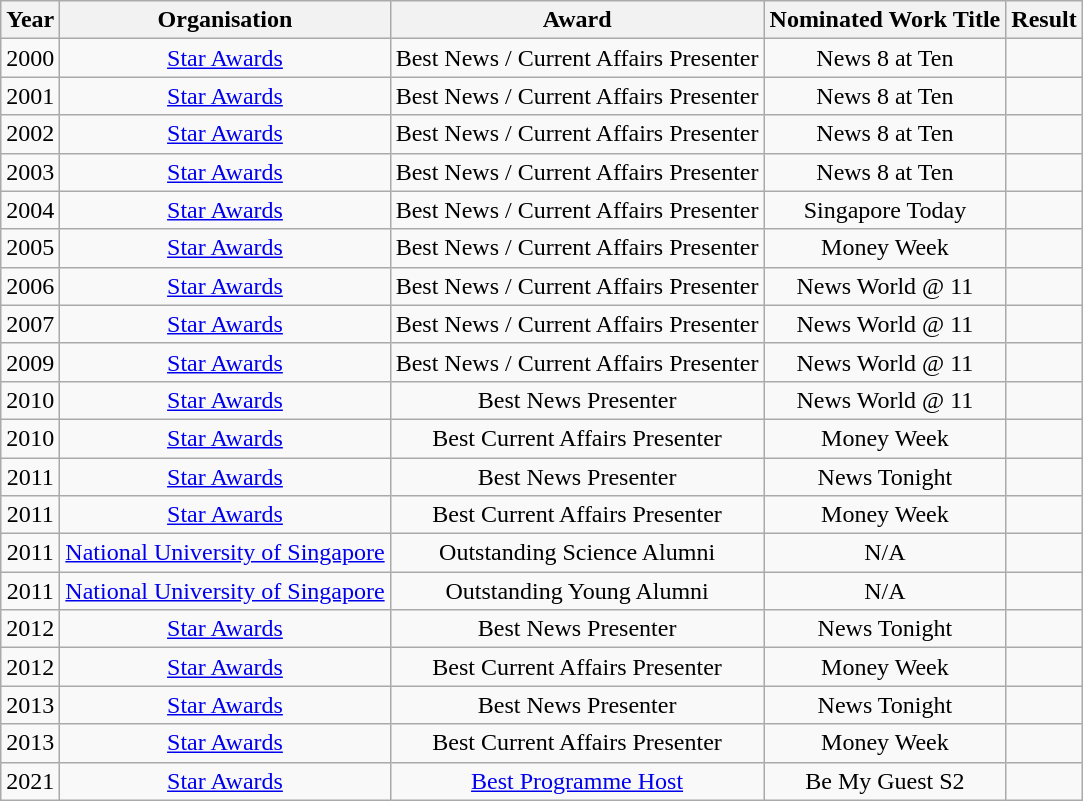<table class="wikitable sortable" style="text-align: center;">
<tr>
<th>Year</th>
<th>Organisation</th>
<th>Award</th>
<th>Nominated Work Title</th>
<th>Result</th>
</tr>
<tr>
<td>2000</td>
<td><a href='#'>Star Awards</a></td>
<td>Best News / Current Affairs Presenter</td>
<td>News 8 at Ten</td>
<td></td>
</tr>
<tr>
<td>2001</td>
<td><a href='#'>Star Awards</a></td>
<td>Best News / Current Affairs Presenter</td>
<td>News 8 at Ten</td>
<td></td>
</tr>
<tr>
<td>2002</td>
<td><a href='#'>Star Awards</a></td>
<td>Best News / Current Affairs Presenter</td>
<td>News 8 at Ten</td>
<td></td>
</tr>
<tr>
<td>2003</td>
<td><a href='#'>Star Awards</a></td>
<td>Best News / Current Affairs Presenter</td>
<td>News 8 at Ten</td>
<td></td>
</tr>
<tr>
<td>2004</td>
<td><a href='#'>Star Awards</a></td>
<td>Best News / Current Affairs Presenter</td>
<td>Singapore Today</td>
<td></td>
</tr>
<tr>
<td>2005</td>
<td><a href='#'>Star Awards</a></td>
<td>Best News / Current Affairs Presenter</td>
<td>Money Week</td>
<td></td>
</tr>
<tr>
<td>2006</td>
<td><a href='#'>Star Awards</a></td>
<td>Best News / Current Affairs Presenter</td>
<td>News World @ 11</td>
<td></td>
</tr>
<tr>
<td>2007</td>
<td><a href='#'>Star Awards</a></td>
<td>Best News / Current Affairs Presenter</td>
<td>News World @ 11</td>
<td></td>
</tr>
<tr>
<td>2009</td>
<td><a href='#'>Star Awards</a></td>
<td>Best News / Current Affairs Presenter</td>
<td>News World @ 11</td>
<td></td>
</tr>
<tr>
<td>2010</td>
<td><a href='#'>Star Awards</a></td>
<td>Best News Presenter</td>
<td>News World @ 11</td>
<td></td>
</tr>
<tr>
<td>2010</td>
<td><a href='#'>Star Awards</a></td>
<td>Best Current Affairs Presenter</td>
<td>Money Week</td>
<td></td>
</tr>
<tr>
<td>2011</td>
<td><a href='#'>Star Awards</a></td>
<td>Best News Presenter</td>
<td>News Tonight</td>
<td></td>
</tr>
<tr>
<td>2011</td>
<td><a href='#'>Star Awards</a></td>
<td>Best Current Affairs Presenter</td>
<td>Money Week</td>
<td></td>
</tr>
<tr>
<td>2011</td>
<td><a href='#'>National University of Singapore</a></td>
<td>Outstanding Science Alumni</td>
<td>N/A</td>
<td></td>
</tr>
<tr>
<td>2011</td>
<td><a href='#'>National University of Singapore</a></td>
<td>Outstanding Young Alumni</td>
<td>N/A</td>
<td></td>
</tr>
<tr>
<td>2012</td>
<td><a href='#'>Star Awards</a></td>
<td>Best News Presenter</td>
<td>News Tonight</td>
<td></td>
</tr>
<tr>
<td>2012</td>
<td><a href='#'>Star Awards</a></td>
<td>Best Current Affairs Presenter</td>
<td>Money Week</td>
<td></td>
</tr>
<tr>
<td>2013</td>
<td><a href='#'>Star Awards</a></td>
<td>Best News Presenter</td>
<td>News Tonight</td>
<td></td>
</tr>
<tr>
<td>2013</td>
<td><a href='#'>Star Awards</a></td>
<td>Best Current Affairs Presenter</td>
<td>Money Week</td>
<td></td>
</tr>
<tr>
<td>2021</td>
<td><a href='#'>Star Awards</a></td>
<td><a href='#'>Best Programme Host</a></td>
<td>Be My Guest S2</td>
<td></td>
</tr>
</table>
